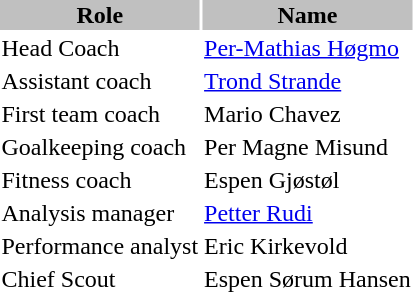<table class="toccolours">
<tr>
<th style="background:silver;">Role</th>
<th style="background:silver;">Name</th>
</tr>
<tr>
<td>Head Coach</td>
<td> <a href='#'>Per-Mathias Høgmo</a></td>
</tr>
<tr>
<td>Assistant coach</td>
<td> <a href='#'>Trond Strande</a></td>
</tr>
<tr>
<td>First team coach</td>
<td> Mario Chavez</td>
</tr>
<tr>
<td>Goalkeeping coach</td>
<td> Per Magne Misund</td>
</tr>
<tr>
<td>Fitness coach</td>
<td> Espen Gjøstøl</td>
</tr>
<tr>
<td>Analysis manager</td>
<td> <a href='#'>Petter Rudi</a></td>
</tr>
<tr>
<td>Performance analyst</td>
<td> Eric Kirkevold</td>
</tr>
<tr>
<td>Chief Scout</td>
<td> Espen Sørum Hansen</td>
</tr>
</table>
